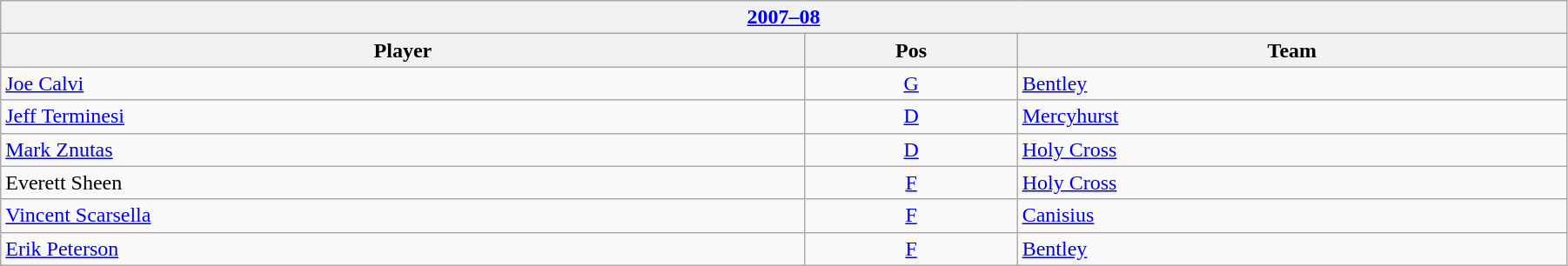<table class="wikitable" width=95%>
<tr>
<th colspan=3><a href='#'>2007–08</a></th>
</tr>
<tr>
<th>Player</th>
<th>Pos</th>
<th>Team</th>
</tr>
<tr>
<td><a href='#'>Joe Calvi</a></td>
<td style="text-align:center;"><a href='#'>G</a></td>
<td><a href='#'>Bentley</a></td>
</tr>
<tr>
<td><a href='#'>Jeff Terminesi</a></td>
<td style="text-align:center;"><a href='#'>D</a></td>
<td><a href='#'>Mercyhurst</a></td>
</tr>
<tr>
<td><a href='#'>Mark Znutas</a></td>
<td style="text-align:center;"><a href='#'>D</a></td>
<td><a href='#'>Holy Cross</a></td>
</tr>
<tr>
<td>Everett Sheen</td>
<td style="text-align:center;"><a href='#'>F</a></td>
<td><a href='#'>Holy Cross</a></td>
</tr>
<tr>
<td><a href='#'>Vincent Scarsella</a></td>
<td style="text-align:center;"><a href='#'>F</a></td>
<td><a href='#'>Canisius</a></td>
</tr>
<tr>
<td><a href='#'>Erik Peterson</a></td>
<td style="text-align:center;"><a href='#'>F</a></td>
<td><a href='#'>Bentley</a></td>
</tr>
</table>
